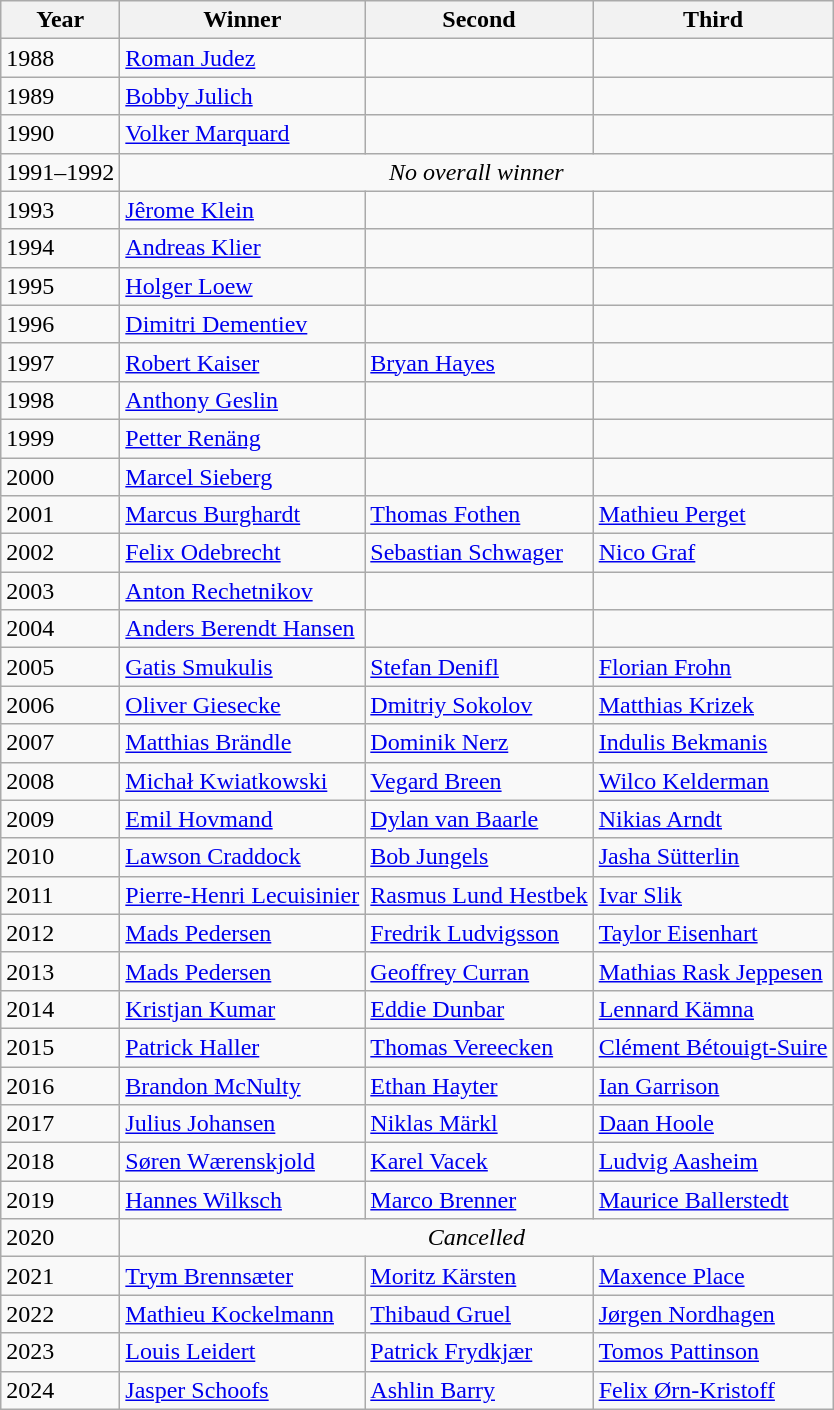<table class="wikitable">
<tr>
<th>Year</th>
<th>Winner</th>
<th>Second</th>
<th>Third</th>
</tr>
<tr>
<td>1988</td>
<td> <a href='#'>Roman Judez</a></td>
<td></td>
<td></td>
</tr>
<tr>
<td>1989</td>
<td> <a href='#'>Bobby Julich</a></td>
<td></td>
<td></td>
</tr>
<tr>
<td>1990</td>
<td> <a href='#'>Volker Marquard</a></td>
<td></td>
<td></td>
</tr>
<tr>
<td>1991–1992</td>
<td colspan=3 align=center><em>No overall winner</em></td>
</tr>
<tr>
<td>1993</td>
<td> <a href='#'>Jêrome Klein</a></td>
<td></td>
<td></td>
</tr>
<tr>
<td>1994</td>
<td> <a href='#'>Andreas Klier</a></td>
<td></td>
<td></td>
</tr>
<tr>
<td>1995</td>
<td> <a href='#'>Holger Loew</a></td>
<td></td>
<td></td>
</tr>
<tr>
<td>1996</td>
<td> <a href='#'>Dimitri Dementiev</a></td>
<td></td>
<td></td>
</tr>
<tr>
<td>1997</td>
<td> <a href='#'>Robert Kaiser</a></td>
<td> <a href='#'>Bryan Hayes</a></td>
</tr>
<tr>
<td>1998</td>
<td> <a href='#'>Anthony Geslin</a></td>
<td></td>
<td></td>
</tr>
<tr>
<td>1999</td>
<td> <a href='#'>Petter Renäng</a></td>
<td></td>
<td></td>
</tr>
<tr>
<td>2000</td>
<td> <a href='#'>Marcel Sieberg</a></td>
<td></td>
<td></td>
</tr>
<tr>
<td>2001</td>
<td> <a href='#'>Marcus Burghardt</a></td>
<td> <a href='#'>Thomas Fothen</a></td>
<td> <a href='#'>Mathieu Perget</a></td>
</tr>
<tr>
<td>2002</td>
<td> <a href='#'>Felix Odebrecht</a></td>
<td> <a href='#'>Sebastian Schwager</a></td>
<td> <a href='#'>Nico Graf</a></td>
</tr>
<tr>
<td>2003</td>
<td> <a href='#'>Anton Rechetnikov</a></td>
<td></td>
<td></td>
</tr>
<tr>
<td>2004</td>
<td> <a href='#'>Anders Berendt Hansen</a></td>
<td></td>
<td></td>
</tr>
<tr>
<td>2005</td>
<td> <a href='#'>Gatis Smukulis</a></td>
<td> <a href='#'>Stefan Denifl</a></td>
<td> <a href='#'>Florian Frohn</a></td>
</tr>
<tr>
<td>2006</td>
<td> <a href='#'>Oliver Giesecke</a></td>
<td> <a href='#'>Dmitriy Sokolov</a></td>
<td> <a href='#'>Matthias Krizek</a></td>
</tr>
<tr>
<td>2007</td>
<td> <a href='#'>Matthias Brändle</a></td>
<td> <a href='#'>Dominik Nerz</a></td>
<td> <a href='#'>Indulis Bekmanis</a></td>
</tr>
<tr>
<td>2008</td>
<td> <a href='#'>Michał Kwiatkowski</a></td>
<td> <a href='#'>Vegard Breen</a></td>
<td> <a href='#'>Wilco Kelderman</a></td>
</tr>
<tr>
<td>2009</td>
<td> <a href='#'>Emil Hovmand</a></td>
<td> <a href='#'>Dylan van Baarle</a></td>
<td> <a href='#'>Nikias Arndt</a></td>
</tr>
<tr>
<td>2010</td>
<td> <a href='#'>Lawson Craddock</a></td>
<td> <a href='#'>Bob Jungels</a></td>
<td> <a href='#'>Jasha Sütterlin</a></td>
</tr>
<tr>
<td>2011</td>
<td> <a href='#'>Pierre-Henri Lecuisinier</a></td>
<td> <a href='#'>Rasmus Lund Hestbek</a></td>
<td> <a href='#'>Ivar Slik</a></td>
</tr>
<tr>
<td>2012</td>
<td> <a href='#'>Mads Pedersen</a></td>
<td> <a href='#'>Fredrik Ludvigsson</a></td>
<td> <a href='#'>Taylor Eisenhart</a></td>
</tr>
<tr>
<td>2013</td>
<td> <a href='#'>Mads Pedersen</a></td>
<td> <a href='#'>Geoffrey Curran</a></td>
<td> <a href='#'>Mathias Rask Jeppesen</a></td>
</tr>
<tr>
<td>2014</td>
<td> <a href='#'>Kristjan Kumar</a></td>
<td> <a href='#'>Eddie Dunbar</a></td>
<td> <a href='#'>Lennard Kämna</a></td>
</tr>
<tr>
<td>2015</td>
<td> <a href='#'>Patrick Haller</a></td>
<td> <a href='#'>Thomas Vereecken</a></td>
<td> <a href='#'>Clément Bétouigt-Suire</a></td>
</tr>
<tr>
<td>2016</td>
<td> <a href='#'>Brandon McNulty</a></td>
<td> <a href='#'>Ethan Hayter</a></td>
<td> <a href='#'>Ian Garrison</a></td>
</tr>
<tr>
<td>2017</td>
<td> <a href='#'>Julius Johansen</a></td>
<td> <a href='#'>Niklas Märkl</a></td>
<td> <a href='#'>Daan Hoole</a></td>
</tr>
<tr>
<td>2018</td>
<td> <a href='#'>Søren Wærenskjold</a></td>
<td> <a href='#'>Karel Vacek</a></td>
<td> <a href='#'>Ludvig Aasheim</a></td>
</tr>
<tr>
<td>2019</td>
<td> <a href='#'>Hannes Wilksch</a></td>
<td> <a href='#'>Marco Brenner</a></td>
<td> <a href='#'>Maurice Ballerstedt</a></td>
</tr>
<tr>
<td>2020</td>
<td colspan=3 align=center><em>Cancelled</em></td>
</tr>
<tr>
<td>2021</td>
<td> <a href='#'>Trym Brennsæter</a></td>
<td> <a href='#'>Moritz Kärsten</a></td>
<td> <a href='#'>Maxence Place</a></td>
</tr>
<tr>
<td>2022</td>
<td> <a href='#'>Mathieu Kockelmann</a></td>
<td> <a href='#'>Thibaud Gruel</a></td>
<td> <a href='#'>Jørgen Nordhagen</a></td>
</tr>
<tr>
<td>2023</td>
<td> <a href='#'>Louis Leidert</a></td>
<td> <a href='#'>Patrick Frydkjær</a></td>
<td> <a href='#'>Tomos Pattinson</a></td>
</tr>
<tr>
<td>2024</td>
<td> <a href='#'>Jasper Schoofs</a></td>
<td> <a href='#'>Ashlin Barry</a></td>
<td> <a href='#'>Felix Ørn-Kristoff</a></td>
</tr>
</table>
